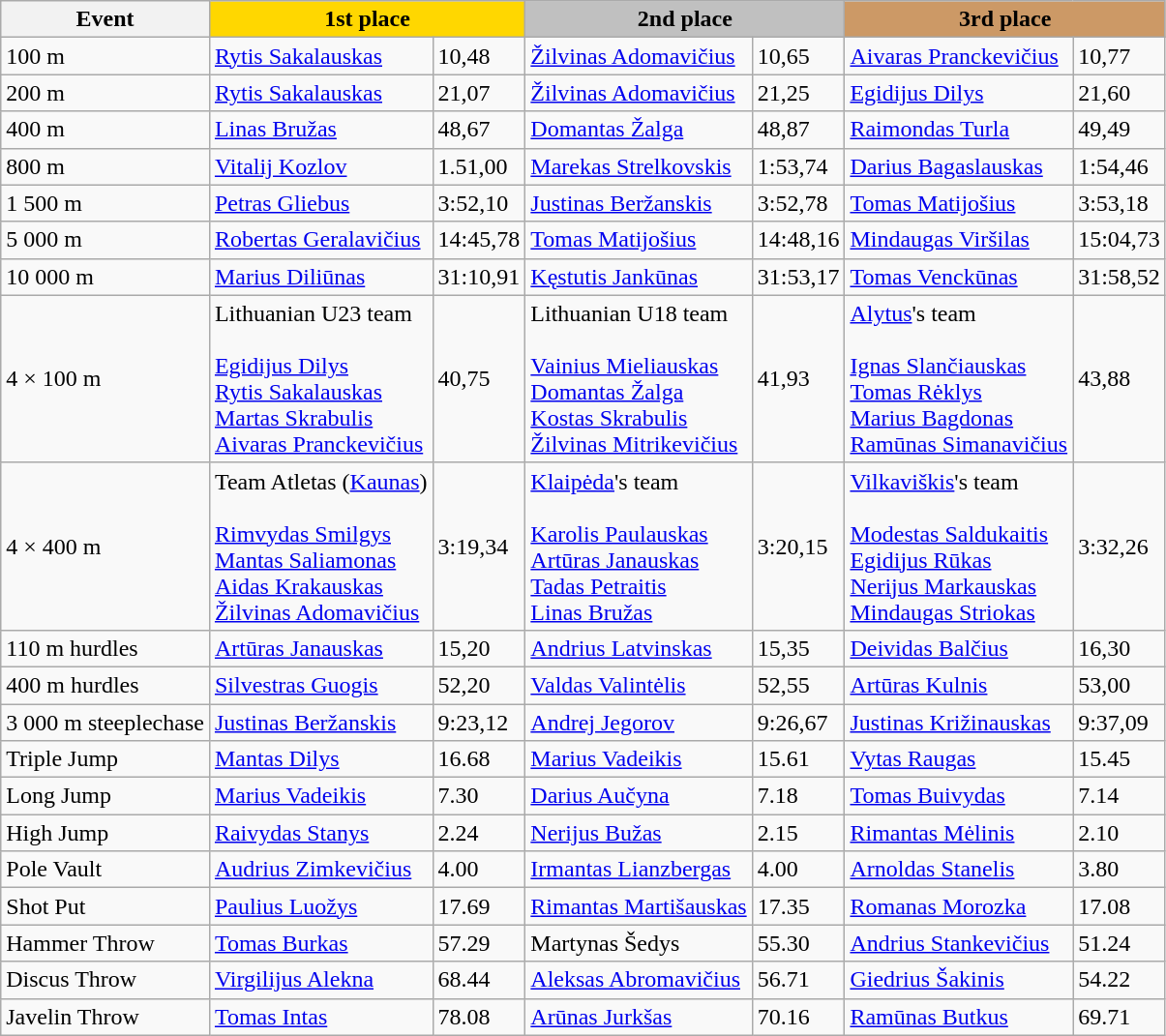<table class="wikitable">
<tr>
<th>Event</th>
<th style="background:gold;" colspan=2>1st place</th>
<th style="background:silver;" colspan=2>2nd place</th>
<th style="background:#CC9966;" colspan=2>3rd place</th>
</tr>
<tr>
<td>100 m</td>
<td><a href='#'>Rytis Sakalauskas</a></td>
<td>10,48</td>
<td><a href='#'>Žilvinas Adomavičius</a></td>
<td>10,65</td>
<td><a href='#'>Aivaras Pranckevičius</a></td>
<td>10,77</td>
</tr>
<tr>
<td>200 m</td>
<td><a href='#'>Rytis Sakalauskas</a></td>
<td>21,07</td>
<td><a href='#'>Žilvinas Adomavičius</a></td>
<td>21,25</td>
<td><a href='#'>Egidijus Dilys</a></td>
<td>21,60</td>
</tr>
<tr>
<td>400 m</td>
<td><a href='#'>Linas Bružas</a></td>
<td>48,67</td>
<td><a href='#'>Domantas Žalga</a></td>
<td>48,87</td>
<td><a href='#'>Raimondas Turla</a></td>
<td>49,49</td>
</tr>
<tr>
<td>800 m</td>
<td><a href='#'>Vitalij Kozlov</a></td>
<td>1.51,00</td>
<td><a href='#'>Marekas Strelkovskis</a></td>
<td>1:53,74</td>
<td><a href='#'>Darius Bagaslauskas</a></td>
<td>1:54,46</td>
</tr>
<tr>
<td>1 500 m</td>
<td><a href='#'>Petras Gliebus</a></td>
<td>3:52,10</td>
<td><a href='#'>Justinas Beržanskis</a></td>
<td>3:52,78</td>
<td><a href='#'>Tomas Matijošius</a></td>
<td>3:53,18</td>
</tr>
<tr>
<td>5 000 m</td>
<td><a href='#'>Robertas Geralavičius</a></td>
<td>14:45,78</td>
<td><a href='#'>Tomas Matijošius</a></td>
<td>14:48,16</td>
<td><a href='#'>Mindaugas Viršilas</a></td>
<td>15:04,73</td>
</tr>
<tr>
<td>10 000 m</td>
<td><a href='#'>Marius Diliūnas</a></td>
<td>31:10,91</td>
<td><a href='#'>Kęstutis Jankūnas</a></td>
<td>31:53,17</td>
<td><a href='#'>Tomas Venckūnas</a></td>
<td>31:58,52</td>
</tr>
<tr>
<td>4 × 100 m</td>
<td>Lithuanian U23 team<br><br><a href='#'>Egidijus Dilys</a> <br>
<a href='#'>Rytis Sakalauskas</a> <br>
<a href='#'>Martas Skrabulis</a> <br>
<a href='#'>Aivaras Pranckevičius</a> <br></td>
<td>40,75</td>
<td>Lithuanian U18 team <br><br><a href='#'>Vainius Mieliauskas</a> <br>
<a href='#'>Domantas Žalga</a> <br>
<a href='#'>Kostas Skrabulis</a> <br>
<a href='#'>Žilvinas Mitrikevičius</a> <br></td>
<td>41,93</td>
<td><a href='#'>Alytus</a>'s team <br><br><a href='#'>Ignas Slančiauskas</a> <br>
<a href='#'>Tomas Rėklys</a> <br>
<a href='#'>Marius Bagdonas</a> <br>
<a href='#'>Ramūnas Simanavičius</a></td>
<td>43,88</td>
</tr>
<tr>
<td>4 × 400 m</td>
<td>Team Atletas (<a href='#'>Kaunas</a>)<br><br><a href='#'>Rimvydas Smilgys</a><br>
<a href='#'>Mantas Saliamonas</a><br>
<a href='#'>Aidas Krakauskas</a><br>
<a href='#'>Žilvinas Adomavičius</a><br></td>
<td>3:19,34</td>
<td><a href='#'>Klaipėda</a>'s team<br><br><a href='#'>Karolis Paulauskas</a><br>
<a href='#'>Artūras Janauskas</a><br>
<a href='#'>Tadas Petraitis</a><br>
<a href='#'>Linas Bružas</a><br></td>
<td>3:20,15</td>
<td><a href='#'>Vilkaviškis</a>'s team<br><br><a href='#'>Modestas Saldukaitis</a><br>
<a href='#'>Egidijus Rūkas</a><br>
<a href='#'>Nerijus Markauskas</a><br>
<a href='#'>Mindaugas Striokas</a><br></td>
<td>3:32,26</td>
</tr>
<tr>
<td>110 m hurdles</td>
<td><a href='#'>Artūras Janauskas</a></td>
<td>15,20</td>
<td><a href='#'>Andrius Latvinskas</a></td>
<td>15,35</td>
<td><a href='#'>Deividas Balčius</a></td>
<td>16,30</td>
</tr>
<tr>
<td>400 m hurdles</td>
<td><a href='#'>Silvestras Guogis</a></td>
<td>52,20</td>
<td><a href='#'>Valdas Valintėlis</a></td>
<td>52,55</td>
<td><a href='#'>Artūras Kulnis</a></td>
<td>53,00</td>
</tr>
<tr>
<td>3 000 m steeplechase</td>
<td><a href='#'>Justinas Beržanskis</a></td>
<td>9:23,12</td>
<td><a href='#'>Andrej Jegorov</a></td>
<td>9:26,67</td>
<td><a href='#'>Justinas Križinauskas</a></td>
<td>9:37,09</td>
</tr>
<tr>
<td>Triple Jump</td>
<td><a href='#'>Mantas Dilys</a></td>
<td>16.68</td>
<td><a href='#'>Marius Vadeikis</a></td>
<td>15.61</td>
<td><a href='#'>Vytas Raugas</a></td>
<td>15.45</td>
</tr>
<tr>
<td>Long Jump</td>
<td><a href='#'>Marius Vadeikis</a></td>
<td>7.30</td>
<td><a href='#'>Darius Aučyna</a></td>
<td>7.18</td>
<td><a href='#'>Tomas Buivydas</a></td>
<td>7.14</td>
</tr>
<tr>
<td>High Jump</td>
<td><a href='#'>Raivydas Stanys</a></td>
<td>2.24</td>
<td><a href='#'>Nerijus Bužas</a></td>
<td>2.15</td>
<td><a href='#'>Rimantas Mėlinis</a></td>
<td>2.10</td>
</tr>
<tr>
<td>Pole Vault</td>
<td><a href='#'>Audrius Zimkevičius</a></td>
<td>4.00</td>
<td><a href='#'>Irmantas Lianzbergas</a></td>
<td>4.00</td>
<td><a href='#'>Arnoldas Stanelis</a></td>
<td>3.80</td>
</tr>
<tr>
<td>Shot Put</td>
<td><a href='#'>Paulius Luožys</a></td>
<td>17.69</td>
<td><a href='#'>Rimantas Martišauskas</a></td>
<td>17.35</td>
<td><a href='#'>Romanas Morozka</a></td>
<td>17.08</td>
</tr>
<tr>
<td>Hammer Throw</td>
<td><a href='#'>Tomas Burkas</a></td>
<td>57.29</td>
<td>Martynas Šedys</td>
<td>55.30</td>
<td><a href='#'>Andrius Stankevičius</a></td>
<td>51.24</td>
</tr>
<tr>
<td>Discus Throw</td>
<td><a href='#'>Virgilijus Alekna</a></td>
<td>68.44</td>
<td><a href='#'>Aleksas Abromavičius</a></td>
<td>56.71</td>
<td><a href='#'>Giedrius Šakinis</a></td>
<td>54.22</td>
</tr>
<tr>
<td>Javelin Throw</td>
<td><a href='#'>Tomas Intas</a></td>
<td>78.08</td>
<td><a href='#'>Arūnas Jurkšas</a></td>
<td>70.16</td>
<td><a href='#'>Ramūnas Butkus</a></td>
<td>69.71</td>
</tr>
</table>
